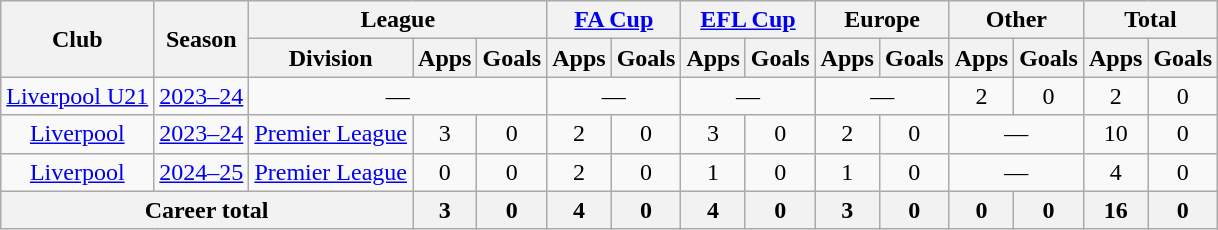<table class="wikitable" style="text-align: center;">
<tr>
<th rowspan="2">Club</th>
<th rowspan="2">Season</th>
<th colspan="3">League</th>
<th colspan="2"><a href='#'>FA Cup</a></th>
<th colspan="2"><a href='#'>EFL Cup</a></th>
<th colspan="2">Europe</th>
<th colspan="2">Other</th>
<th colspan="2">Total</th>
</tr>
<tr>
<th>Division</th>
<th>Apps</th>
<th>Goals</th>
<th>Apps</th>
<th>Goals</th>
<th>Apps</th>
<th>Goals</th>
<th>Apps</th>
<th>Goals</th>
<th>Apps</th>
<th>Goals</th>
<th>Apps</th>
<th>Goals</th>
</tr>
<tr>
<td><a href='#'>Liverpool U21</a></td>
<td><a href='#'>2023–24</a></td>
<td colspan=3>—</td>
<td colspan=2>—</td>
<td colspan=2>—</td>
<td colspan=2>—</td>
<td>2</td>
<td>0</td>
<td>2</td>
<td>0</td>
</tr>
<tr>
<td><a href='#'>Liverpool</a></td>
<td><a href='#'>2023–24</a></td>
<td><a href='#'>Premier League</a></td>
<td>3</td>
<td>0</td>
<td>2</td>
<td>0</td>
<td>3</td>
<td>0</td>
<td>2</td>
<td>0</td>
<td colspan="2">—</td>
<td>10</td>
<td>0</td>
</tr>
<tr>
<td><a href='#'>Liverpool</a></td>
<td><a href='#'>2024–25</a></td>
<td><a href='#'>Premier League</a></td>
<td>0</td>
<td>0</td>
<td>2</td>
<td>0</td>
<td>1</td>
<td>0</td>
<td>1</td>
<td>0</td>
<td colspan="2"0>—</td>
<td>4</td>
<td>0</td>
</tr>
<tr>
<th colspan="3">Career total</th>
<th>3</th>
<th>0</th>
<th>4</th>
<th>0</th>
<th>4</th>
<th>0</th>
<th>3</th>
<th>0</th>
<th>0</th>
<th>0</th>
<th>16</th>
<th>0</th>
</tr>
</table>
